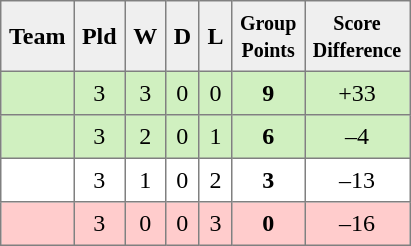<table style=border-collapse:collapse border=1 cellspacing=0 cellpadding=5>
<tr align=center bgcolor=#efefef>
<th>Team</th>
<th>Pld</th>
<th>W</th>
<th>D</th>
<th>L</th>
<th><small>Group<br>Points</small></th>
<th><small>Score<br>Difference</small></th>
</tr>
<tr align=center style="background:#D0F0C0;">
<td style="text-align:left;"> </td>
<td>3</td>
<td>3</td>
<td>0</td>
<td>0</td>
<td><strong>9</strong></td>
<td>+33</td>
</tr>
<tr align=center style="background:#D0F0C0;">
<td style="text-align:left;"> </td>
<td>3</td>
<td>2</td>
<td>0</td>
<td>1</td>
<td><strong>6</strong></td>
<td>–4</td>
</tr>
<tr align=center style="background:#ffffff;">
<td style="text-align:left;"> </td>
<td>3</td>
<td>1</td>
<td>0</td>
<td>2</td>
<td><strong>3</strong></td>
<td>–13</td>
</tr>
<tr align=center style="background:#fcc;">
<td style="text-align:left;"> </td>
<td>3</td>
<td>0</td>
<td>0</td>
<td>3</td>
<td><strong>0</strong></td>
<td>–16</td>
</tr>
</table>
